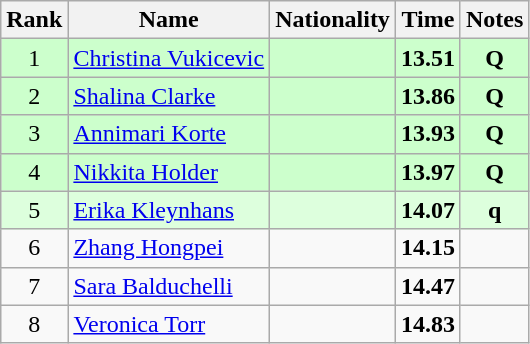<table class="wikitable sortable" style="text-align:center">
<tr>
<th>Rank</th>
<th>Name</th>
<th>Nationality</th>
<th>Time</th>
<th>Notes</th>
</tr>
<tr bgcolor=ccffcc>
<td>1</td>
<td align=left><a href='#'>Christina Vukicevic</a></td>
<td align=left></td>
<td><strong>13.51</strong></td>
<td><strong>Q</strong></td>
</tr>
<tr bgcolor=ccffcc>
<td>2</td>
<td align=left><a href='#'>Shalina Clarke</a></td>
<td align=left></td>
<td><strong>13.86</strong></td>
<td><strong>Q</strong></td>
</tr>
<tr bgcolor=ccffcc>
<td>3</td>
<td align=left><a href='#'>Annimari Korte</a></td>
<td align=left></td>
<td><strong>13.93</strong></td>
<td><strong>Q</strong></td>
</tr>
<tr bgcolor=ccffcc>
<td>4</td>
<td align=left><a href='#'>Nikkita Holder</a></td>
<td align=left></td>
<td><strong>13.97</strong></td>
<td><strong>Q</strong></td>
</tr>
<tr bgcolor=ddffdd>
<td>5</td>
<td align=left><a href='#'>Erika Kleynhans</a></td>
<td align=left></td>
<td><strong>14.07</strong></td>
<td><strong>q</strong></td>
</tr>
<tr>
<td>6</td>
<td align=left><a href='#'>Zhang Hongpei</a></td>
<td align=left></td>
<td><strong>14.15</strong></td>
<td></td>
</tr>
<tr>
<td>7</td>
<td align=left><a href='#'>Sara Balduchelli</a></td>
<td align=left></td>
<td><strong>14.47</strong></td>
<td></td>
</tr>
<tr>
<td>8</td>
<td align=left><a href='#'>Veronica Torr</a></td>
<td align=left></td>
<td><strong>14.83</strong></td>
<td></td>
</tr>
</table>
